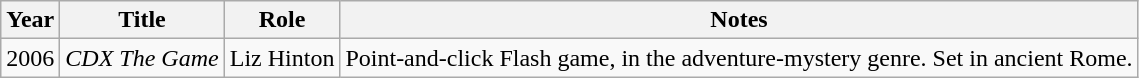<table class="wikitable">
<tr>
<th>Year</th>
<th>Title</th>
<th>Role</th>
<th class="unsortable">Notes</th>
</tr>
<tr>
<td>2006</td>
<td><em>CDX The Game</em></td>
<td>Liz Hinton</td>
<td>Point-and-click Flash game, in the adventure-mystery genre. Set in ancient Rome.</td>
</tr>
</table>
